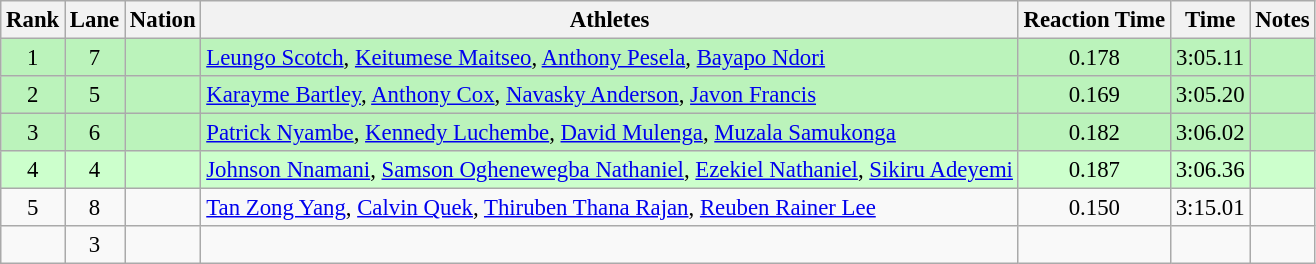<table class="wikitable sortable" style="text-align:center; font-size:95%">
<tr>
<th>Rank</th>
<th>Lane</th>
<th>Nation</th>
<th>Athletes</th>
<th>Reaction Time</th>
<th>Time</th>
<th>Notes</th>
</tr>
<tr bgcolor=#bbf3bb>
<td>1</td>
<td>7</td>
<td align="left"></td>
<td align="left"><a href='#'>Leungo Scotch</a>, <a href='#'>Keitumese Maitseo</a>, <a href='#'>Anthony Pesela</a>, <a href='#'>Bayapo Ndori</a></td>
<td>0.178</td>
<td>3:05.11</td>
<td></td>
</tr>
<tr bgcolor=#bbf3bb>
<td>2</td>
<td>5</td>
<td align="left"></td>
<td align="left"><a href='#'>Karayme Bartley</a>, <a href='#'>Anthony Cox</a>, <a href='#'>Navasky Anderson</a>, <a href='#'>Javon Francis</a></td>
<td>0.169</td>
<td>3:05.20</td>
<td></td>
</tr>
<tr bgcolor=#bbf3bb>
<td>3</td>
<td>6</td>
<td align="left"></td>
<td align="left"><a href='#'>Patrick Nyambe</a>, <a href='#'>Kennedy Luchembe</a>, <a href='#'>David Mulenga</a>, <a href='#'>Muzala Samukonga</a></td>
<td>0.182</td>
<td>3:06.02</td>
<td></td>
</tr>
<tr bgcolor=ccffcc>
<td>4</td>
<td>4</td>
<td align="left"></td>
<td align="left"><a href='#'>Johnson Nnamani</a>, <a href='#'>Samson Oghenewegba Nathaniel</a>, <a href='#'>Ezekiel Nathaniel</a>, <a href='#'>Sikiru Adeyemi</a></td>
<td>0.187</td>
<td>3:06.36</td>
<td></td>
</tr>
<tr>
<td>5</td>
<td>8</td>
<td align="left"></td>
<td align="left"><a href='#'>Tan Zong Yang</a>, <a href='#'>Calvin Quek</a>, <a href='#'>Thiruben Thana Rajan</a>, <a href='#'>Reuben Rainer Lee</a></td>
<td>0.150</td>
<td>3:15.01</td>
<td></td>
</tr>
<tr>
<td></td>
<td>3</td>
<td align="left"></td>
<td align="left"></td>
<td></td>
<td></td>
<td></td>
</tr>
</table>
